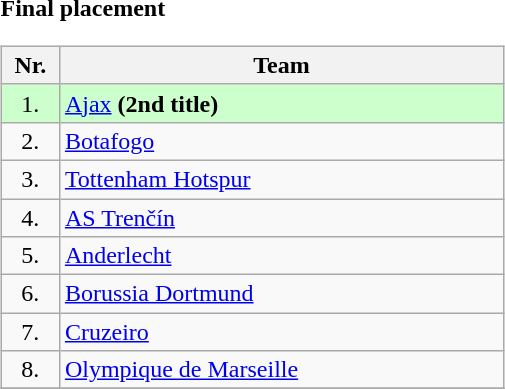<table width=30%>
<tr>
<td width=48% align=left valign=top><br><strong>Final placement</strong><table class="wikitable" style="width:90%">
<tr valign=top>
<th width=5% align=center>Nr.</th>
<th width=55% align=center>Team</th>
</tr>
<tr valign=top bgcolor=ccffcc>
<td align=center>1.</td>
<td> <a href='#'>Ajax</a> <strong>(2nd title)</strong></td>
</tr>
<tr valign=top>
<td align=center>2.</td>
<td> <a href='#'>Botafogo</a></td>
</tr>
<tr valign=top>
<td align=center>3.</td>
<td> <a href='#'>Tottenham Hotspur</a></td>
</tr>
<tr valign=top>
<td align=center>4.</td>
<td> <a href='#'>AS Trenčín</a></td>
</tr>
<tr valign=top>
<td align=center>5.</td>
<td> <a href='#'>Anderlecht</a></td>
</tr>
<tr valign=top>
<td align=center>6.</td>
<td> <a href='#'>Borussia Dortmund</a></td>
</tr>
<tr valign=top>
<td align=center>7.</td>
<td> <a href='#'>Cruzeiro</a></td>
</tr>
<tr valign=top>
<td align=center>8.</td>
<td> <a href='#'>Olympique de Marseille</a></td>
</tr>
<tr valign=top>
</tr>
</table>
</td>
</tr>
</table>
